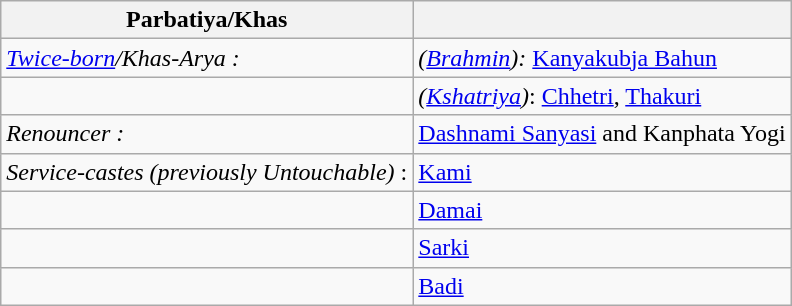<table class="wikitable">
<tr>
<th>Parbatiya/Khas</th>
<th></th>
</tr>
<tr>
<td><em><a href='#'>Twice-born</a>/Khas-Arya :</em></td>
<td><em>(<a href='#'>Brahmin</a>):</em>  <a href='#'>Kanyakubja Bahun</a></td>
</tr>
<tr>
<td></td>
<td><em>(<a href='#'>Kshatriya</a>)</em>: <a href='#'>Chhetri</a>, <a href='#'>Thakuri</a></td>
</tr>
<tr>
<td><em>Renouncer :</em></td>
<td><a href='#'>Dashnami Sanyasi</a> and Kanphata Yogi</td>
</tr>
<tr>
<td><em>Service-castes (previously Untouchable)</em> :</td>
<td><a href='#'>Kami</a></td>
</tr>
<tr>
<td></td>
<td><a href='#'>Damai</a></td>
</tr>
<tr>
<td></td>
<td><a href='#'>Sarki</a></td>
</tr>
<tr>
<td></td>
<td><a href='#'>Badi</a></td>
</tr>
</table>
